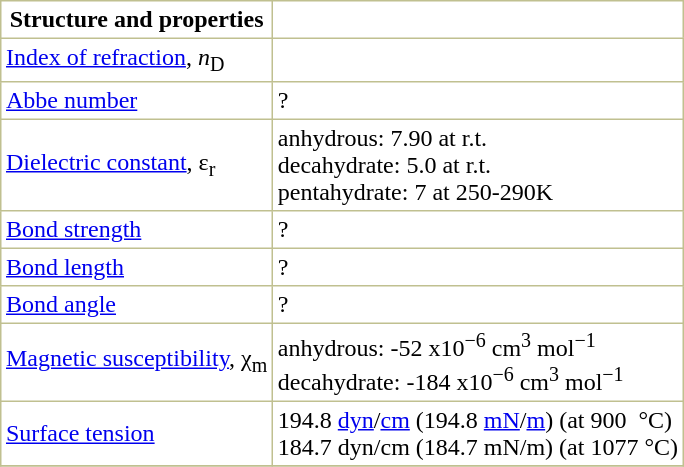<table border="1" cellspacing="0" cellpadding="3" style="margin: 0 0 0 0.5em; background: #FFFFFF; border-collapse: collapse; border-color: #C0C090;">
<tr>
<th>Structure and properties</th>
</tr>
<tr>
<td><a href='#'>Index of refraction</a>, <em>n</em><sub>D</sub></td>
<td></td>
</tr>
<tr>
<td><a href='#'>Abbe number</a></td>
<td>? </td>
</tr>
<tr>
<td><a href='#'>Dielectric constant</a>, ε<sub>r</sub></td>
<td>anhydrous: 7.90 at r.t.<br>decahydrate: 5.0 at r.t.<br>pentahydrate: 7 at 250-290K</td>
</tr>
<tr>
<td><a href='#'>Bond strength</a></td>
<td>? </td>
</tr>
<tr>
<td><a href='#'>Bond length</a></td>
<td>? </td>
</tr>
<tr>
<td><a href='#'>Bond angle</a></td>
<td>? </td>
</tr>
<tr>
<td><a href='#'>Magnetic susceptibility</a>, χ<sub>m</sub></td>
<td>anhydrous: -52 x10<sup>−6</sup> cm<sup>3</sup> mol<sup>−1</sup><br>decahydrate: -184 x10<sup>−6</sup> cm<sup>3</sup> mol<sup>−1</sup></td>
</tr>
<tr>
<td><a href='#'>Surface tension</a></td>
<td>194.8 <a href='#'>dyn</a>/<a href='#'>cm</a> (194.8 <a href='#'>mN</a>/<a href='#'>m</a>) (at 900  °C)<br>184.7 dyn/cm (184.7 mN/m) (at 1077 °C)</td>
</tr>
<tr>
</tr>
</table>
